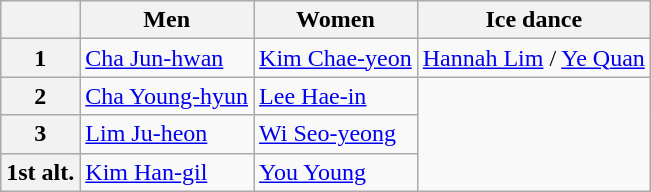<table class="wikitable">
<tr>
<th></th>
<th>Men</th>
<th>Women</th>
<th>Ice dance</th>
</tr>
<tr>
<th>1</th>
<td><a href='#'>Cha Jun-hwan</a></td>
<td><a href='#'>Kim Chae-yeon</a></td>
<td><a href='#'>Hannah Lim</a> / <a href='#'>Ye Quan</a></td>
</tr>
<tr>
<th>2</th>
<td><a href='#'>Cha Young-hyun</a></td>
<td><a href='#'>Lee Hae-in</a></td>
<td rowspan=3></td>
</tr>
<tr>
<th>3</th>
<td><a href='#'>Lim Ju-heon</a></td>
<td><a href='#'>Wi Seo-yeong</a></td>
</tr>
<tr>
<th>1st alt.</th>
<td><a href='#'>Kim Han-gil</a></td>
<td><a href='#'>You Young</a></td>
</tr>
</table>
